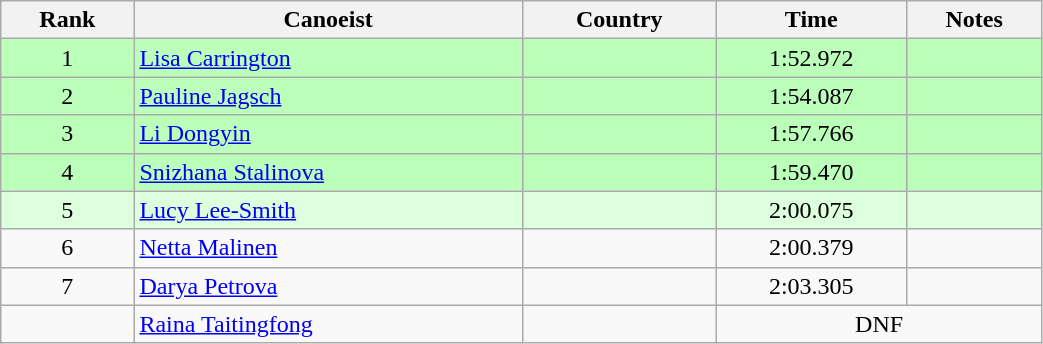<table class="wikitable" style="text-align:center;width: 55%">
<tr>
<th>Rank</th>
<th>Canoeist</th>
<th>Country</th>
<th>Time</th>
<th>Notes</th>
</tr>
<tr bgcolor=bbffbb>
<td>1</td>
<td align="left"><a href='#'>Lisa Carrington</a></td>
<td align="left"></td>
<td>1:52.972</td>
<td></td>
</tr>
<tr bgcolor=bbffbb>
<td>2</td>
<td align="left"><a href='#'>Pauline Jagsch</a></td>
<td align="left"></td>
<td>1:54.087</td>
<td></td>
</tr>
<tr bgcolor=bbffbb>
<td>3</td>
<td align="left"><a href='#'>Li Dongyin</a></td>
<td align="left"></td>
<td>1:57.766</td>
<td></td>
</tr>
<tr bgcolor=bbffbb>
<td>4</td>
<td align="left"><a href='#'>Snizhana Stalinova</a></td>
<td align="left"></td>
<td>1:59.470</td>
<td></td>
</tr>
<tr bgcolor=ddffdd>
<td>5</td>
<td align="left"><a href='#'>Lucy Lee-Smith</a></td>
<td align="left"></td>
<td>2:00.075</td>
<td></td>
</tr>
<tr>
<td>6</td>
<td align="left"><a href='#'>Netta Malinen</a></td>
<td align="left"></td>
<td>2:00.379</td>
<td></td>
</tr>
<tr>
<td>7</td>
<td align="left"><a href='#'>Darya Petrova</a></td>
<td align="left"></td>
<td>2:03.305</td>
<td></td>
</tr>
<tr>
<td></td>
<td align="left"><a href='#'>Raina Taitingfong</a></td>
<td align="left"></td>
<td colspan=2>DNF</td>
</tr>
</table>
